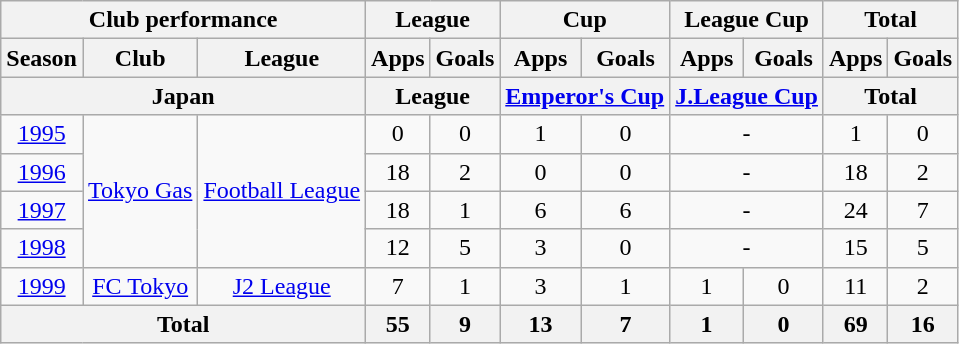<table class="wikitable" style="text-align:center;">
<tr>
<th colspan=3>Club performance</th>
<th colspan=2>League</th>
<th colspan=2>Cup</th>
<th colspan=2>League Cup</th>
<th colspan=2>Total</th>
</tr>
<tr>
<th>Season</th>
<th>Club</th>
<th>League</th>
<th>Apps</th>
<th>Goals</th>
<th>Apps</th>
<th>Goals</th>
<th>Apps</th>
<th>Goals</th>
<th>Apps</th>
<th>Goals</th>
</tr>
<tr>
<th colspan=3>Japan</th>
<th colspan=2>League</th>
<th colspan=2><a href='#'>Emperor's Cup</a></th>
<th colspan=2><a href='#'>J.League Cup</a></th>
<th colspan=2>Total</th>
</tr>
<tr>
<td><a href='#'>1995</a></td>
<td rowspan="4"><a href='#'>Tokyo Gas</a></td>
<td rowspan="4"><a href='#'>Football League</a></td>
<td>0</td>
<td>0</td>
<td>1</td>
<td>0</td>
<td colspan="2">-</td>
<td>1</td>
<td>0</td>
</tr>
<tr>
<td><a href='#'>1996</a></td>
<td>18</td>
<td>2</td>
<td>0</td>
<td>0</td>
<td colspan="2">-</td>
<td>18</td>
<td>2</td>
</tr>
<tr>
<td><a href='#'>1997</a></td>
<td>18</td>
<td>1</td>
<td>6</td>
<td>6</td>
<td colspan="2">-</td>
<td>24</td>
<td>7</td>
</tr>
<tr>
<td><a href='#'>1998</a></td>
<td>12</td>
<td>5</td>
<td>3</td>
<td>0</td>
<td colspan="2">-</td>
<td>15</td>
<td>5</td>
</tr>
<tr>
<td><a href='#'>1999</a></td>
<td><a href='#'>FC Tokyo</a></td>
<td><a href='#'>J2 League</a></td>
<td>7</td>
<td>1</td>
<td>3</td>
<td>1</td>
<td>1</td>
<td>0</td>
<td>11</td>
<td>2</td>
</tr>
<tr>
<th colspan=3>Total</th>
<th>55</th>
<th>9</th>
<th>13</th>
<th>7</th>
<th>1</th>
<th>0</th>
<th>69</th>
<th>16</th>
</tr>
</table>
